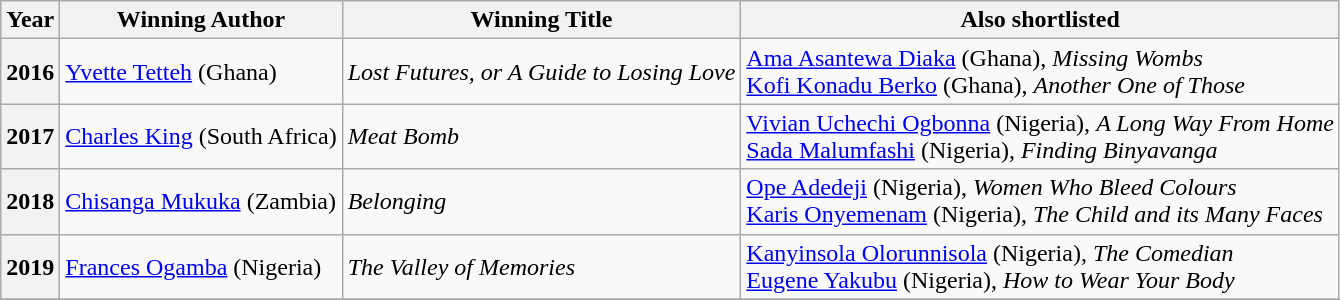<table class="wikitable sortable">
<tr>
<th>Year</th>
<th>Winning Author</th>
<th>Winning Title</th>
<th>Also shortlisted</th>
</tr>
<tr>
<th>2016</th>
<td><a href='#'>Yvette Tetteh</a> (Ghana)</td>
<td><em>Lost Futures, or A Guide to Losing Love</em></td>
<td><a href='#'>Ama Asantewa Diaka</a> (Ghana), <em>Missing Wombs</em><br><a href='#'>Kofi Konadu Berko</a> (Ghana), <em>Another One of Those</em></td>
</tr>
<tr>
<th>2017</th>
<td><a href='#'>Charles King</a> (South Africa)</td>
<td><em>Meat Bomb</em></td>
<td><a href='#'>Vivian Uchechi Ogbonna</a> (Nigeria), <em>A Long Way From Home</em><br><a href='#'>Sada Malumfashi</a> (Nigeria), <em>Finding Binyavanga</em></td>
</tr>
<tr>
<th>2018</th>
<td><a href='#'>Chisanga Mukuka</a> (Zambia)</td>
<td><em>Belonging</em></td>
<td><a href='#'>Ope Adedeji</a> (Nigeria), <em>Women Who Bleed Colours</em><br><a href='#'>Karis Onyemenam</a> (Nigeria), <em>The Child and its Many Faces</em></td>
</tr>
<tr>
<th>2019</th>
<td><a href='#'>Frances Ogamba</a> (Nigeria)</td>
<td><em>The Valley of Memories</em></td>
<td><a href='#'>Kanyinsola Olorunnisola</a> (Nigeria), <em>The Comedian</em><br><a href='#'>Eugene Yakubu</a> (Nigeria), <em>How to Wear Your Body</em></td>
</tr>
<tr>
</tr>
</table>
